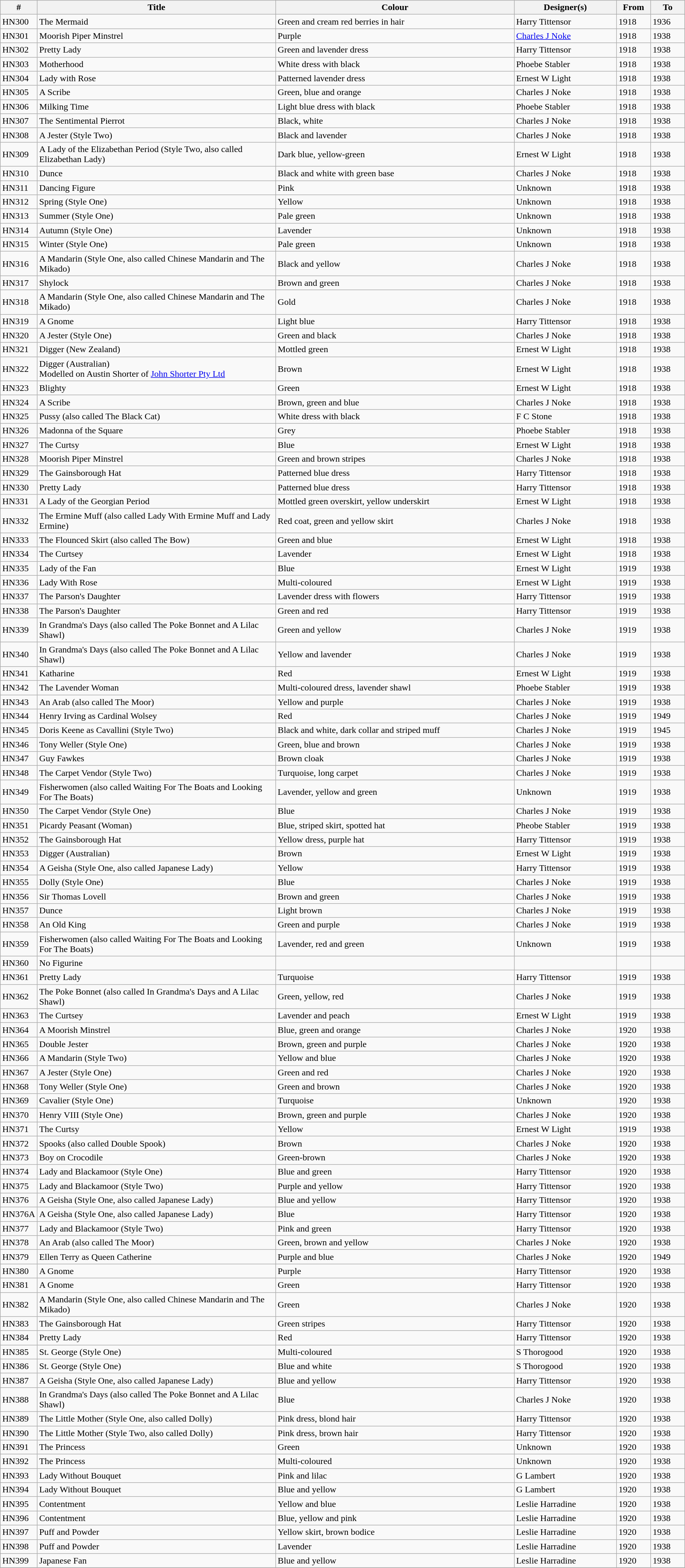<table class="wikitable collapsible" width="97%" border="1" cellpadding="1" cellspacing="0" align="centre">
<tr>
<th width=5%>#</th>
<th width=35%>Title</th>
<th width=35%>Colour</th>
<th width=15%>Designer(s)</th>
<th width=5%>From</th>
<th width=5%>To</th>
</tr>
<tr>
<td>HN300</td>
<td>The Mermaid</td>
<td>Green and cream red berries in hair</td>
<td>Harry Tittensor</td>
<td>1918</td>
<td>1936</td>
</tr>
<tr>
<td>HN301</td>
<td>Moorish Piper Minstrel</td>
<td>Purple</td>
<td><a href='#'>Charles J Noke</a></td>
<td>1918</td>
<td>1938</td>
</tr>
<tr>
<td>HN302</td>
<td>Pretty Lady</td>
<td>Green and lavender dress</td>
<td>Harry Tittensor</td>
<td>1918</td>
<td>1938</td>
</tr>
<tr>
<td>HN303</td>
<td>Motherhood</td>
<td>White dress with black</td>
<td>Phoebe Stabler</td>
<td>1918</td>
<td>1938</td>
</tr>
<tr>
<td>HN304</td>
<td>Lady with Rose</td>
<td>Patterned lavender dress</td>
<td>Ernest W Light</td>
<td>1918</td>
<td>1938</td>
</tr>
<tr>
<td>HN305</td>
<td>A Scribe</td>
<td>Green, blue and orange</td>
<td>Charles J Noke</td>
<td>1918</td>
<td>1938</td>
</tr>
<tr>
<td>HN306</td>
<td>Milking Time</td>
<td>Light blue dress with black</td>
<td>Phoebe Stabler</td>
<td>1918</td>
<td>1938</td>
</tr>
<tr>
<td>HN307</td>
<td>The Sentimental Pierrot</td>
<td>Black, white</td>
<td>Charles J Noke</td>
<td>1918</td>
<td>1938</td>
</tr>
<tr>
<td>HN308</td>
<td>A Jester (Style Two)</td>
<td>Black and lavender</td>
<td>Charles J Noke</td>
<td>1918</td>
<td>1938</td>
</tr>
<tr>
<td>HN309</td>
<td>A Lady of the Elizabethan Period (Style Two, also called Elizabethan Lady)</td>
<td>Dark blue, yellow-green</td>
<td>Ernest W Light</td>
<td>1918</td>
<td>1938</td>
</tr>
<tr>
<td>HN310</td>
<td>Dunce</td>
<td>Black and white with green base</td>
<td>Charles J Noke</td>
<td>1918</td>
<td>1938</td>
</tr>
<tr>
<td>HN311</td>
<td>Dancing Figure</td>
<td>Pink</td>
<td>Unknown</td>
<td>1918</td>
<td>1938</td>
</tr>
<tr>
<td>HN312</td>
<td>Spring (Style One)</td>
<td>Yellow</td>
<td>Unknown</td>
<td>1918</td>
<td>1938</td>
</tr>
<tr>
<td>HN313</td>
<td>Summer (Style One)</td>
<td>Pale green</td>
<td>Unknown</td>
<td>1918</td>
<td>1938</td>
</tr>
<tr>
<td>HN314</td>
<td>Autumn (Style One)</td>
<td>Lavender</td>
<td>Unknown</td>
<td>1918</td>
<td>1938</td>
</tr>
<tr>
<td>HN315</td>
<td>Winter (Style One)</td>
<td>Pale green</td>
<td>Unknown</td>
<td>1918</td>
<td>1938</td>
</tr>
<tr>
<td>HN316</td>
<td>A Mandarin (Style One, also called Chinese Mandarin and The Mikado)</td>
<td>Black and yellow</td>
<td>Charles J Noke</td>
<td>1918</td>
<td>1938</td>
</tr>
<tr>
<td>HN317</td>
<td>Shylock</td>
<td>Brown and green</td>
<td>Charles J Noke</td>
<td>1918</td>
<td>1938</td>
</tr>
<tr>
<td>HN318</td>
<td>A Mandarin (Style One, also called Chinese Mandarin and The Mikado)</td>
<td>Gold</td>
<td>Charles J Noke</td>
<td>1918</td>
<td>1938</td>
</tr>
<tr>
<td>HN319</td>
<td>A Gnome</td>
<td>Light blue</td>
<td>Harry Tittensor</td>
<td>1918</td>
<td>1938</td>
</tr>
<tr>
<td>HN320</td>
<td>A Jester (Style One)</td>
<td>Green and black</td>
<td>Charles J Noke</td>
<td>1918</td>
<td>1938</td>
</tr>
<tr>
<td>HN321</td>
<td>Digger (New Zealand)</td>
<td>Mottled green</td>
<td>Ernest W Light</td>
<td>1918</td>
<td>1938</td>
</tr>
<tr>
<td>HN322</td>
<td>Digger (Australian)<br>Modelled on Austin Shorter of <a href='#'>John Shorter Pty Ltd</a></td>
<td>Brown</td>
<td>Ernest W Light</td>
<td>1918</td>
<td>1938</td>
</tr>
<tr>
<td>HN323</td>
<td>Blighty</td>
<td>Green</td>
<td>Ernest W Light</td>
<td>1918</td>
<td>1938</td>
</tr>
<tr>
<td>HN324</td>
<td>A Scribe</td>
<td>Brown, green and blue</td>
<td>Charles J Noke</td>
<td>1918</td>
<td>1938</td>
</tr>
<tr>
<td>HN325</td>
<td>Pussy (also called The Black Cat)</td>
<td>White dress with black</td>
<td>F C Stone</td>
<td>1918</td>
<td>1938</td>
</tr>
<tr>
<td>HN326</td>
<td>Madonna of the Square</td>
<td>Grey</td>
<td>Phoebe Stabler</td>
<td>1918</td>
<td>1938</td>
</tr>
<tr>
<td>HN327</td>
<td>The Curtsy</td>
<td>Blue</td>
<td>Ernest W Light</td>
<td>1918</td>
<td>1938</td>
</tr>
<tr>
<td>HN328</td>
<td>Moorish Piper Minstrel</td>
<td>Green and brown stripes</td>
<td>Charles J Noke</td>
<td>1918</td>
<td>1938</td>
</tr>
<tr>
<td>HN329</td>
<td>The Gainsborough Hat</td>
<td>Patterned blue dress</td>
<td>Harry Tittensor</td>
<td>1918</td>
<td>1938</td>
</tr>
<tr>
<td>HN330</td>
<td>Pretty Lady</td>
<td>Patterned blue dress</td>
<td>Harry Tittensor</td>
<td>1918</td>
<td>1938</td>
</tr>
<tr>
<td>HN331</td>
<td>A Lady of the Georgian Period</td>
<td>Mottled green overskirt, yellow underskirt</td>
<td>Ernest W Light</td>
<td>1918</td>
<td>1938</td>
</tr>
<tr>
<td>HN332</td>
<td>The Ermine Muff (also called Lady With Ermine Muff and Lady Ermine)</td>
<td>Red coat, green and yellow skirt</td>
<td>Charles J Noke</td>
<td>1918</td>
<td>1938</td>
</tr>
<tr>
<td>HN333</td>
<td>The Flounced Skirt (also called The Bow)</td>
<td>Green and blue</td>
<td>Ernest W Light</td>
<td>1918</td>
<td>1938</td>
</tr>
<tr>
<td>HN334</td>
<td>The Curtsey</td>
<td>Lavender</td>
<td>Ernest W Light</td>
<td>1918</td>
<td>1938</td>
</tr>
<tr>
<td>HN335</td>
<td>Lady of the Fan</td>
<td>Blue</td>
<td>Ernest W Light</td>
<td>1919</td>
<td>1938</td>
</tr>
<tr>
<td>HN336</td>
<td>Lady With Rose</td>
<td>Multi-coloured</td>
<td>Ernest W Light</td>
<td>1919</td>
<td>1938</td>
</tr>
<tr>
<td>HN337</td>
<td>The Parson's Daughter</td>
<td>Lavender dress with flowers</td>
<td>Harry Tittensor</td>
<td>1919</td>
<td>1938</td>
</tr>
<tr>
<td>HN338</td>
<td>The Parson's Daughter</td>
<td>Green and red</td>
<td>Harry Tittensor</td>
<td>1919</td>
<td>1938</td>
</tr>
<tr>
<td>HN339</td>
<td>In Grandma's Days (also called The Poke Bonnet and A Lilac Shawl)</td>
<td>Green and yellow</td>
<td>Charles J Noke</td>
<td>1919</td>
<td>1938</td>
</tr>
<tr>
<td>HN340</td>
<td>In Grandma's Days (also called The Poke Bonnet and A Lilac Shawl)</td>
<td>Yellow and lavender</td>
<td>Charles J Noke</td>
<td>1919</td>
<td>1938</td>
</tr>
<tr>
<td>HN341</td>
<td>Katharine</td>
<td>Red</td>
<td>Ernest W Light</td>
<td>1919</td>
<td>1938</td>
</tr>
<tr>
<td>HN342</td>
<td>The Lavender Woman</td>
<td>Multi-coloured dress, lavender shawl</td>
<td>Phoebe Stabler</td>
<td>1919</td>
<td>1938</td>
</tr>
<tr>
<td>HN343</td>
<td>An Arab (also called The Moor)</td>
<td>Yellow and purple</td>
<td>Charles J Noke</td>
<td>1919</td>
<td>1938</td>
</tr>
<tr>
<td>HN344</td>
<td>Henry Irving as Cardinal Wolsey</td>
<td>Red</td>
<td>Charles J Noke</td>
<td>1919</td>
<td>1949</td>
</tr>
<tr>
<td>HN345</td>
<td>Doris Keene as Cavallini (Style Two)</td>
<td>Black and white, dark collar and striped muff</td>
<td>Charles J Noke</td>
<td>1919</td>
<td>1945</td>
</tr>
<tr>
<td>HN346</td>
<td>Tony Weller (Style One)</td>
<td>Green, blue and brown</td>
<td>Charles J Noke</td>
<td>1919</td>
<td>1938</td>
</tr>
<tr>
<td>HN347</td>
<td>Guy Fawkes</td>
<td>Brown cloak</td>
<td>Charles J Noke</td>
<td>1919</td>
<td>1938</td>
</tr>
<tr>
<td>HN348</td>
<td>The Carpet Vendor (Style Two)</td>
<td>Turquoise, long carpet</td>
<td>Charles J Noke</td>
<td>1919</td>
<td>1938</td>
</tr>
<tr>
<td>HN349</td>
<td>Fisherwomen (also called Waiting For The Boats and Looking For The Boats)</td>
<td>Lavender, yellow and green</td>
<td>Unknown</td>
<td>1919</td>
<td>1938</td>
</tr>
<tr>
<td>HN350</td>
<td>The Carpet Vendor (Style One)</td>
<td>Blue</td>
<td>Charles J Noke</td>
<td>1919</td>
<td>1938</td>
</tr>
<tr>
<td>HN351</td>
<td>Picardy Peasant (Woman)</td>
<td>Blue, striped skirt, spotted hat</td>
<td>Pheobe Stabler</td>
<td>1919</td>
<td>1938</td>
</tr>
<tr>
<td>HN352</td>
<td>The Gainsborough Hat</td>
<td>Yellow dress, purple hat</td>
<td>Harry Tittensor</td>
<td>1919</td>
<td>1938</td>
</tr>
<tr>
<td>HN353</td>
<td>Digger (Australian)</td>
<td>Brown</td>
<td>Ernest W Light</td>
<td>1919</td>
<td>1938</td>
</tr>
<tr>
<td>HN354</td>
<td>A Geisha (Style One, also called Japanese Lady)</td>
<td>Yellow</td>
<td>Harry Tittensor</td>
<td>1919</td>
<td>1938</td>
</tr>
<tr>
<td>HN355</td>
<td>Dolly (Style One)</td>
<td>Blue</td>
<td>Charles J Noke</td>
<td>1919</td>
<td>1938</td>
</tr>
<tr>
<td>HN356</td>
<td>Sir Thomas Lovell</td>
<td>Brown and green</td>
<td>Charles J Noke</td>
<td>1919</td>
<td>1938</td>
</tr>
<tr>
<td>HN357</td>
<td>Dunce</td>
<td>Light brown</td>
<td>Charles J Noke</td>
<td>1919</td>
<td>1938</td>
</tr>
<tr>
<td>HN358</td>
<td>An Old King</td>
<td>Green and purple</td>
<td>Charles J Noke</td>
<td>1919</td>
<td>1938</td>
</tr>
<tr>
<td>HN359</td>
<td>Fisherwomen (also called Waiting For The Boats and Looking For The Boats)</td>
<td>Lavender, red and green</td>
<td>Unknown</td>
<td>1919</td>
<td>1938</td>
</tr>
<tr>
<td>HN360</td>
<td>No Figurine</td>
<td></td>
<td></td>
<td></td>
<td></td>
</tr>
<tr>
<td>HN361</td>
<td>Pretty Lady</td>
<td>Turquoise</td>
<td>Harry Tittensor</td>
<td>1919</td>
<td>1938</td>
</tr>
<tr>
<td>HN362</td>
<td>The Poke Bonnet (also called In Grandma's Days and A Lilac Shawl)</td>
<td>Green, yellow, red</td>
<td>Charles J Noke</td>
<td>1919</td>
<td>1938</td>
</tr>
<tr>
<td>HN363</td>
<td>The Curtsey</td>
<td>Lavender and peach</td>
<td>Ernest W Light</td>
<td>1919</td>
<td>1938</td>
</tr>
<tr>
<td>HN364</td>
<td>A Moorish Minstrel</td>
<td>Blue, green and orange</td>
<td>Charles J Noke</td>
<td>1920</td>
<td>1938</td>
</tr>
<tr>
<td>HN365</td>
<td>Double Jester</td>
<td>Brown, green and purple</td>
<td>Charles J Noke</td>
<td>1920</td>
<td>1938</td>
</tr>
<tr>
<td>HN366</td>
<td>A Mandarin (Style Two)</td>
<td>Yellow and blue</td>
<td>Charles J Noke</td>
<td>1920</td>
<td>1938</td>
</tr>
<tr>
<td>HN367</td>
<td>A Jester (Style One)</td>
<td>Green and red</td>
<td>Charles J Noke</td>
<td>1920</td>
<td>1938</td>
</tr>
<tr>
<td>HN368</td>
<td>Tony Weller (Style One)</td>
<td>Green and brown</td>
<td>Charles J Noke</td>
<td>1920</td>
<td>1938</td>
</tr>
<tr>
<td>HN369</td>
<td>Cavalier (Style One)</td>
<td>Turquoise</td>
<td>Unknown</td>
<td>1920</td>
<td>1938</td>
</tr>
<tr>
<td>HN370</td>
<td>Henry VIII (Style One)</td>
<td>Brown, green and purple</td>
<td>Charles J Noke</td>
<td>1920</td>
<td>1938</td>
</tr>
<tr>
<td>HN371</td>
<td>The Curtsy</td>
<td>Yellow</td>
<td>Ernest W Light</td>
<td>1919</td>
<td>1938</td>
</tr>
<tr>
<td>HN372</td>
<td>Spooks (also called Double Spook)</td>
<td>Brown</td>
<td>Charles J Noke</td>
<td>1920</td>
<td>1938</td>
</tr>
<tr>
<td>HN373</td>
<td>Boy on Crocodile</td>
<td>Green-brown</td>
<td>Charles J Noke</td>
<td>1920</td>
<td>1938</td>
</tr>
<tr>
<td>HN374</td>
<td>Lady and Blackamoor (Style One)</td>
<td>Blue and green</td>
<td>Harry Tittensor</td>
<td>1920</td>
<td>1938</td>
</tr>
<tr>
<td>HN375</td>
<td>Lady and Blackamoor (Style Two)</td>
<td>Purple and yellow</td>
<td>Harry Tittensor</td>
<td>1920</td>
<td>1938</td>
</tr>
<tr>
<td>HN376</td>
<td>A Geisha (Style One, also called Japanese Lady)</td>
<td>Blue and yellow</td>
<td>Harry Tittensor</td>
<td>1920</td>
<td>1938</td>
</tr>
<tr>
<td>HN376A</td>
<td>A Geisha (Style One, also called Japanese Lady)</td>
<td>Blue</td>
<td>Harry Tittensor</td>
<td>1920</td>
<td>1938</td>
</tr>
<tr>
<td>HN377</td>
<td>Lady and Blackamoor (Style Two)</td>
<td>Pink and green</td>
<td>Harry Tittensor</td>
<td>1920</td>
<td>1938</td>
</tr>
<tr>
<td>HN378</td>
<td>An Arab (also called The Moor)</td>
<td>Green, brown and yellow</td>
<td>Charles J Noke</td>
<td>1920</td>
<td>1938</td>
</tr>
<tr>
<td>HN379</td>
<td>Ellen Terry as Queen Catherine</td>
<td>Purple and blue</td>
<td>Charles J Noke</td>
<td>1920</td>
<td>1949</td>
</tr>
<tr>
<td>HN380</td>
<td>A Gnome</td>
<td>Purple</td>
<td>Harry Tittensor</td>
<td>1920</td>
<td>1938</td>
</tr>
<tr>
<td>HN381</td>
<td>A Gnome</td>
<td>Green</td>
<td>Harry Tittensor</td>
<td>1920</td>
<td>1938</td>
</tr>
<tr>
<td>HN382</td>
<td>A Mandarin (Style One, also called Chinese Mandarin and The Mikado)</td>
<td>Green</td>
<td>Charles J Noke</td>
<td>1920</td>
<td>1938</td>
</tr>
<tr>
<td>HN383</td>
<td>The Gainsborough Hat</td>
<td>Green stripes</td>
<td>Harry Tittensor</td>
<td>1920</td>
<td>1938</td>
</tr>
<tr>
<td>HN384</td>
<td>Pretty Lady</td>
<td>Red</td>
<td>Harry Tittensor</td>
<td>1920</td>
<td>1938</td>
</tr>
<tr>
<td>HN385</td>
<td>St. George (Style One)</td>
<td>Multi-coloured</td>
<td>S Thorogood</td>
<td>1920</td>
<td>1938</td>
</tr>
<tr>
<td>HN386</td>
<td>St. George (Style One)</td>
<td>Blue and white</td>
<td>S Thorogood</td>
<td>1920</td>
<td>1938</td>
</tr>
<tr>
<td>HN387</td>
<td>A Geisha (Style One, also called Japanese Lady)</td>
<td>Blue and yellow</td>
<td>Harry Tittensor</td>
<td>1920</td>
<td>1938</td>
</tr>
<tr>
<td>HN388</td>
<td>In Grandma's Days (also called The Poke Bonnet and A Lilac Shawl)</td>
<td>Blue</td>
<td>Charles J Noke</td>
<td>1920</td>
<td>1938</td>
</tr>
<tr>
<td>HN389</td>
<td>The Little Mother (Style One, also called Dolly)</td>
<td>Pink dress, blond hair</td>
<td>Harry Tittensor</td>
<td>1920</td>
<td>1938</td>
</tr>
<tr>
<td>HN390</td>
<td>The Little Mother (Style Two, also called Dolly)</td>
<td>Pink dress, brown hair</td>
<td>Harry Tittensor</td>
<td>1920</td>
<td>1938</td>
</tr>
<tr>
<td>HN391</td>
<td>The Princess</td>
<td>Green</td>
<td>Unknown</td>
<td>1920</td>
<td>1938</td>
</tr>
<tr>
<td>HN392</td>
<td>The Princess</td>
<td>Multi-coloured</td>
<td>Unknown</td>
<td>1920</td>
<td>1938</td>
</tr>
<tr>
<td>HN393</td>
<td>Lady Without Bouquet</td>
<td>Pink and lilac</td>
<td>G Lambert</td>
<td>1920</td>
<td>1938</td>
</tr>
<tr>
<td>HN394</td>
<td>Lady Without Bouquet</td>
<td>Blue and yellow</td>
<td>G Lambert</td>
<td>1920</td>
<td>1938</td>
</tr>
<tr>
<td>HN395</td>
<td>Contentment</td>
<td>Yellow and blue</td>
<td>Leslie Harradine</td>
<td>1920</td>
<td>1938</td>
</tr>
<tr>
<td>HN396</td>
<td>Contentment</td>
<td>Blue, yellow and pink</td>
<td>Leslie Harradine</td>
<td>1920</td>
<td>1938</td>
</tr>
<tr>
<td>HN397</td>
<td>Puff and Powder</td>
<td>Yellow skirt, brown bodice</td>
<td>Leslie Harradine</td>
<td>1920</td>
<td>1938</td>
</tr>
<tr>
<td>HN398</td>
<td>Puff and Powder</td>
<td>Lavender</td>
<td>Leslie Harradine</td>
<td>1920</td>
<td>1938</td>
</tr>
<tr>
<td>HN399</td>
<td>Japanese Fan</td>
<td>Blue and yellow</td>
<td>Leslie Harradine</td>
<td>1920</td>
<td>1938</td>
</tr>
<tr>
</tr>
</table>
